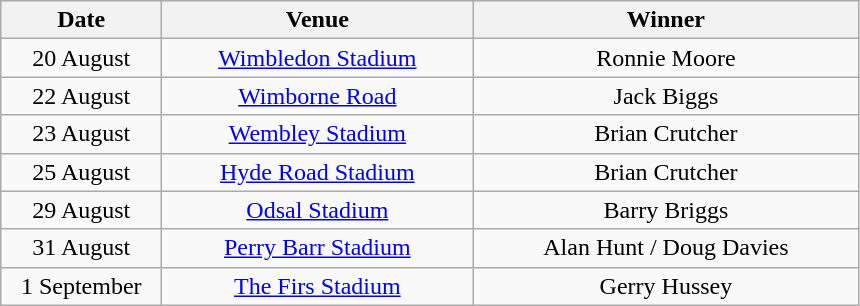<table class="wikitable" style="text-align:center">
<tr>
<th width=100>Date</th>
<th width=200>Venue</th>
<th width=250>Winner</th>
</tr>
<tr>
<td>20 August</td>
<td><a href='#'>Wimbledon Stadium</a></td>
<td>Ronnie Moore</td>
</tr>
<tr>
<td>22 August</td>
<td><a href='#'>Wimborne Road</a></td>
<td>Jack Biggs</td>
</tr>
<tr>
<td>23 August</td>
<td><a href='#'>Wembley Stadium</a></td>
<td>Brian Crutcher</td>
</tr>
<tr>
<td>25 August</td>
<td><a href='#'>Hyde Road Stadium</a></td>
<td>Brian Crutcher</td>
</tr>
<tr>
<td>29 August</td>
<td><a href='#'>Odsal Stadium</a></td>
<td>Barry Briggs</td>
</tr>
<tr>
<td>31 August</td>
<td><a href='#'>Perry Barr Stadium</a></td>
<td>Alan Hunt / Doug Davies</td>
</tr>
<tr>
<td>1 September</td>
<td><a href='#'>The Firs Stadium</a></td>
<td>Gerry Hussey</td>
</tr>
</table>
